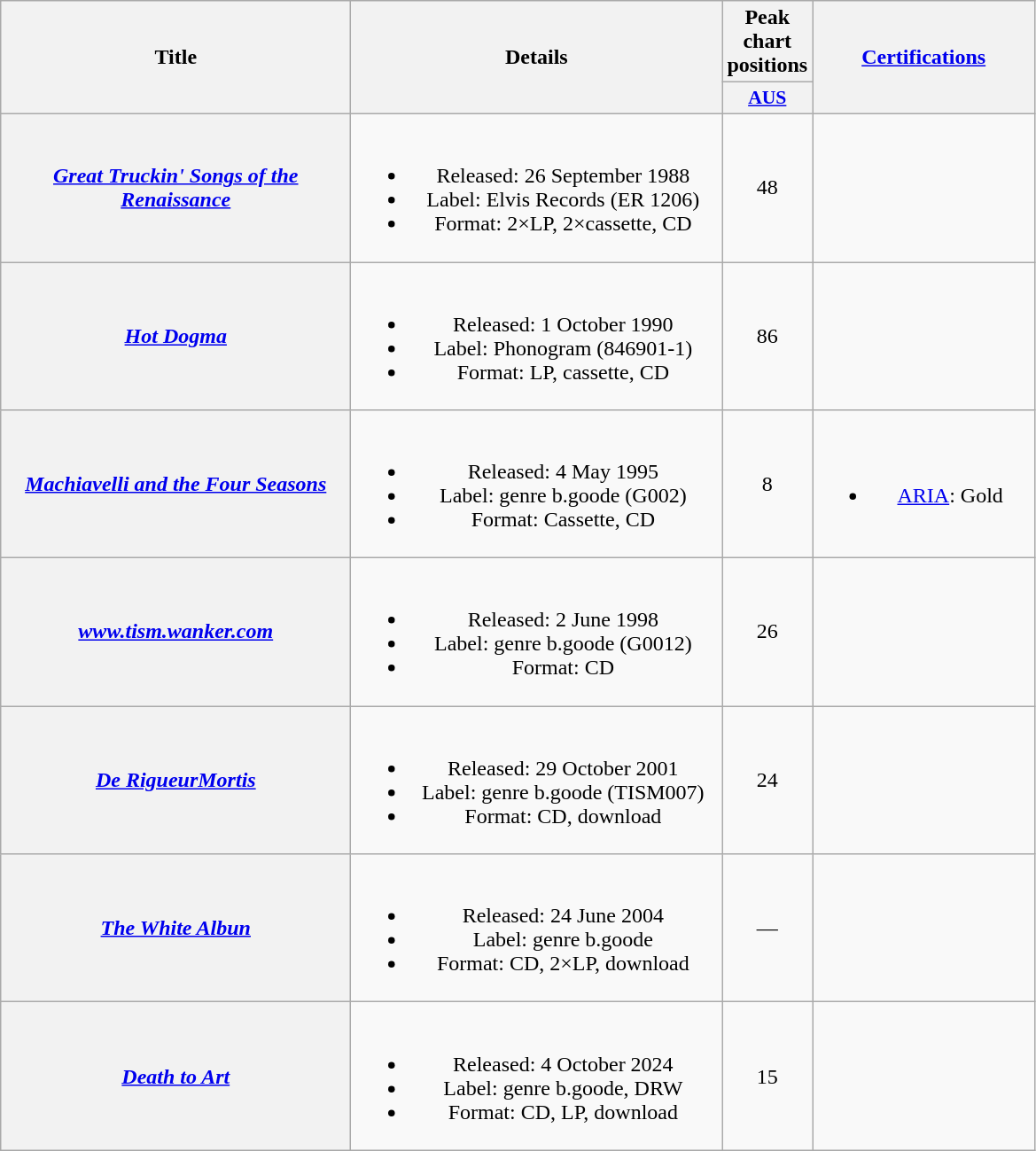<table class="wikitable plainrowheaders" style="text-align:center;" border="1">
<tr>
<th scope="col" rowspan="2" style="width:16em;">Title</th>
<th scope="col" rowspan="2" style="width:17em;">Details</th>
<th scope="col" colspan="1">Peak chart positions</th>
<th scope="col" rowspan="2" style="width:10em;"><a href='#'>Certifications</a></th>
</tr>
<tr>
<th scope="col" style="width:3em;font-size:90%;"><a href='#'>AUS</a><br></th>
</tr>
<tr>
<th scope="row"><em><a href='#'>Great Truckin' Songs of the Renaissance</a></em></th>
<td><br><ul><li>Released: 26 September 1988</li><li>Label: Elvis Records (ER 1206)</li><li>Format: 2×LP, 2×cassette, CD</li></ul></td>
<td>48</td>
<td></td>
</tr>
<tr>
<th scope="row"><em><a href='#'>Hot Dogma</a></em></th>
<td><br><ul><li>Released: 1 October 1990</li><li>Label: Phonogram (846901-1)</li><li>Format: LP, cassette, CD</li></ul></td>
<td>86</td>
<td></td>
</tr>
<tr>
<th scope="row"><em><a href='#'>Machiavelli and the Four Seasons</a></em></th>
<td><br><ul><li>Released: 4 May 1995</li><li>Label: genre b.goode (G002)</li><li>Format: Cassette, CD</li></ul></td>
<td>8</td>
<td><br><ul><li><a href='#'>ARIA</a>: Gold</li></ul></td>
</tr>
<tr>
<th scope="row"><em><a href='#'>www.tism.wanker.com</a></em></th>
<td><br><ul><li>Released: 2 June 1998</li><li>Label: genre b.goode (G0012)</li><li>Format: CD</li></ul></td>
<td>26</td>
<td></td>
</tr>
<tr>
<th scope="row"><em><a href='#'>De RigueurMortis</a></em></th>
<td><br><ul><li>Released: 29 October 2001</li><li>Label: genre b.goode (TISM007)</li><li>Format: CD, download</li></ul></td>
<td>24</td>
<td></td>
</tr>
<tr>
<th scope="row"><em><a href='#'>The White Albun</a></em></th>
<td><br><ul><li>Released: 24 June 2004</li><li>Label: genre b.goode</li><li>Format: CD, 2×LP, download</li></ul></td>
<td>—</td>
<td></td>
</tr>
<tr>
<th scope="row"><em><a href='#'>Death to Art</a></em></th>
<td><br><ul><li>Released: 4 October 2024</li><li>Label: genre b.goode, DRW</li><li>Format: CD, LP, download</li></ul></td>
<td>15<br></td>
<td></td>
</tr>
</table>
